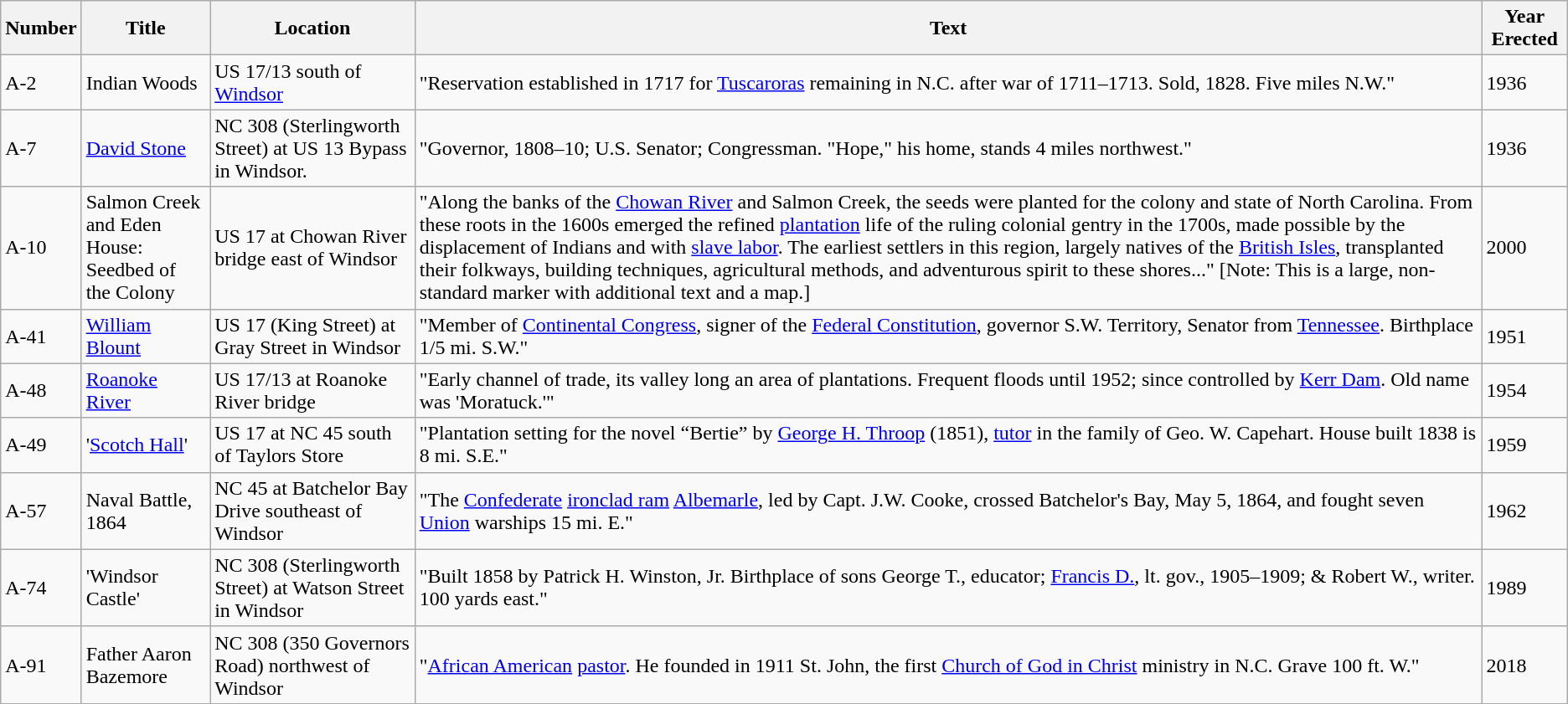<table class="wikitable">
<tr>
<th>Number</th>
<th>Title</th>
<th>Location</th>
<th>Text</th>
<th>Year Erected</th>
</tr>
<tr>
<td>A-2</td>
<td>Indian Woods</td>
<td>US 17/13 south of <a href='#'>Windsor</a></td>
<td>"Reservation established in 1717 for <a href='#'>Tuscaroras</a> remaining in N.C. after war of 1711–1713. Sold, 1828. Five miles N.W."</td>
<td>1936</td>
</tr>
<tr>
<td>A-7</td>
<td><a href='#'>David Stone</a></td>
<td>NC 308 (Sterlingworth Street) at US 13 Bypass in Windsor.</td>
<td>"Governor, 1808–10; U.S. Senator; Congressman. "Hope," his home, stands 4 miles northwest."</td>
<td>1936</td>
</tr>
<tr>
<td>A-10</td>
<td>Salmon Creek and Eden House:<br>Seedbed of the Colony</td>
<td>US 17 at Chowan River bridge east of Windsor</td>
<td>"Along the banks of the <a href='#'>Chowan River</a> and Salmon Creek, the seeds were planted for the colony and state of North Carolina. From these roots in the 1600s emerged the refined <a href='#'>plantation</a> life of the ruling colonial gentry in the 1700s, made possible by the displacement of Indians and with <a href='#'>slave labor</a>. The earliest settlers in this region, largely natives of the <a href='#'>British Isles</a>, transplanted their folkways, building techniques, agricultural methods, and adventurous spirit to these shores..." [Note: This is a large, non-standard marker with additional text and a map.]</td>
<td>2000</td>
</tr>
<tr>
<td>A-41</td>
<td><a href='#'>William Blount</a></td>
<td>US 17 (King Street) at Gray Street in Windsor</td>
<td>"Member of <a href='#'>Continental Congress</a>, signer of the <a href='#'>Federal Constitution</a>, governor S.W. Territory, Senator from <a href='#'>Tennessee</a>. Birthplace 1/5 mi. S.W."</td>
<td>1951</td>
</tr>
<tr>
<td>A-48</td>
<td><a href='#'>Roanoke River</a></td>
<td>US 17/13 at Roanoke River bridge</td>
<td>"Early channel of trade, its valley long an area of plantations. Frequent floods until 1952; since controlled by <a href='#'>Kerr Dam</a>. Old name was 'Moratuck.'"</td>
<td>1954</td>
</tr>
<tr>
<td>A-49</td>
<td>'<a href='#'>Scotch Hall</a>'</td>
<td>US 17 at NC 45 south of Taylors Store</td>
<td>"Plantation setting for the novel “Bertie” by <a href='#'>George H. Throop</a> (1851), <a href='#'>tutor</a> in the family of Geo. W. Capehart. House built 1838 is 8 mi. S.E."</td>
<td>1959</td>
</tr>
<tr>
<td>A-57</td>
<td>Naval Battle, 1864</td>
<td>NC 45 at Batchelor Bay Drive southeast of Windsor</td>
<td>"The <a href='#'>Confederate</a> <a href='#'>ironclad ram</a> <a href='#'>Albemarle</a>, led by Capt. J.W. Cooke, crossed Batchelor's Bay, May 5, 1864, and fought seven <a href='#'>Union</a> warships 15 mi. E."</td>
<td>1962</td>
</tr>
<tr>
<td>A-74</td>
<td>'Windsor Castle'</td>
<td>NC 308 (Sterlingworth Street) at Watson Street in Windsor</td>
<td>"Built 1858 by Patrick H. Winston, Jr. Birthplace of sons George T., educator; <a href='#'>Francis D.</a>, lt. gov., 1905–1909; & Robert W., writer. 100 yards east."</td>
<td>1989</td>
</tr>
<tr>
<td>A-91</td>
<td>Father Aaron Bazemore</td>
<td>NC 308 (350 Governors Road) northwest of Windsor</td>
<td>"<a href='#'>African American</a> <a href='#'>pastor</a>. He founded in 1911 St. John, the first <a href='#'>Church of God in Christ</a> ministry in N.C. Grave 100 ft. W."</td>
<td>2018</td>
</tr>
</table>
